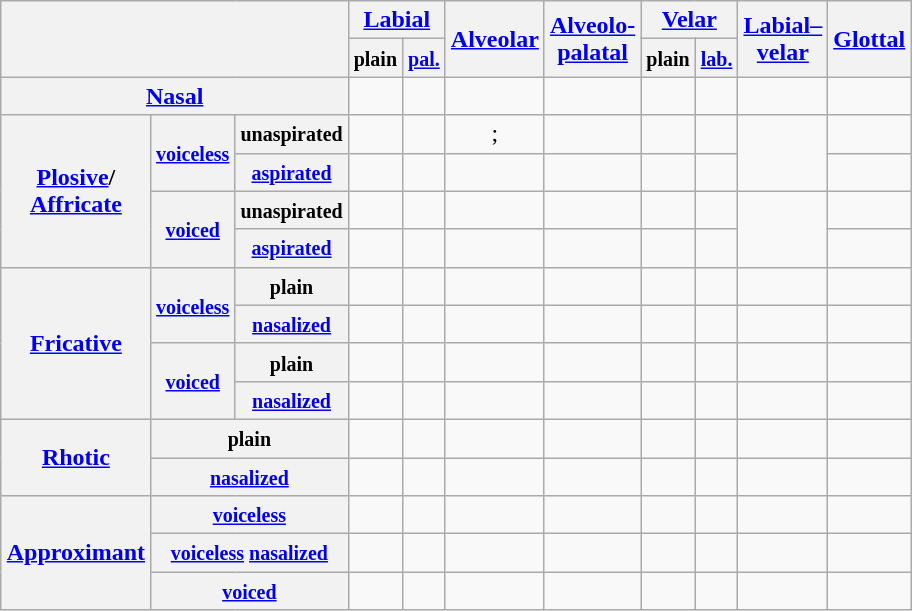<table class="wikitable" style="margin:1em auto; text-align:center">
<tr>
<th colspan="3" rowspan="2"></th>
<th colspan=2><a href='#'>Labial</a></th>
<th rowspan=2><a href='#'>Alveolar</a></th>
<th rowspan=2><a href='#'>Alveolo-<br>palatal</a></th>
<th colspan=2><a href='#'>Velar</a></th>
<th rowspan=2><a href='#'>Labial–<br>velar</a></th>
<th rowspan=2><a href='#'>Glottal</a></th>
</tr>
<tr>
<th><small>plain</small></th>
<th><small><a href='#'>pal.</a></small></th>
<th><small>plain</small></th>
<th><small><a href='#'>lab.</a></small></th>
</tr>
<tr>
<th colspan=3><a href='#'>Nasal</a></th>
<td></td>
<td></td>
<td></td>
<td></td>
<td></td>
<td></td>
<td></td>
<td></td>
</tr>
<tr>
<th rowspan=4><a href='#'>Plosive</a>/<br><a href='#'>Affricate</a></th>
<th rowspan=2><small><a href='#'>voiceless</a></small></th>
<th><small>unaspirated</small></th>
<td></td>
<td></td>
<td>; </td>
<td></td>
<td></td>
<td></td>
<td rowspan=2></td>
<td></td>
</tr>
<tr>
<th><small><a href='#'>aspirated</a></small></th>
<td></td>
<td></td>
<td></td>
<td></td>
<td></td>
<td></td>
<td></td>
</tr>
<tr>
<th rowspan=2><small><a href='#'>voiced</a></small></th>
<th><small>unaspirated</small></th>
<td></td>
<td></td>
<td></td>
<td></td>
<td></td>
<td></td>
<td rowspan=2></td>
<td></td>
</tr>
<tr>
<th><small><a href='#'>aspirated</a></small></th>
<td></td>
<td></td>
<td></td>
<td></td>
<td></td>
<td></td>
<td></td>
</tr>
<tr>
<th rowspan=4><a href='#'>Fricative</a></th>
<th rowspan=2><small><a href='#'>voiceless</a></small></th>
<th><small>plain</small></th>
<td></td>
<td></td>
<td></td>
<td></td>
<td></td>
<td></td>
<td></td>
<td></td>
</tr>
<tr>
<th><small><a href='#'>nasalized</a></small></th>
<td></td>
<td></td>
<td></td>
<td></td>
<td></td>
<td></td>
<td></td>
<td></td>
</tr>
<tr>
<th rowspan=2><small><a href='#'>voiced</a></small></th>
<th><small>plain</small></th>
<td></td>
<td></td>
<td></td>
<td></td>
<td></td>
<td></td>
<td></td>
<td></td>
</tr>
<tr>
<th><small><a href='#'>nasalized</a></small></th>
<td></td>
<td></td>
<td></td>
<td></td>
<td></td>
<td></td>
<td></td>
<td></td>
</tr>
<tr>
<th rowspan=2><a href='#'>Rhotic</a></th>
<th colspan=2><small>plain</small></th>
<td></td>
<td></td>
<td></td>
<td></td>
<td></td>
<td></td>
<td></td>
<td></td>
</tr>
<tr>
<th colspan=2><small><a href='#'>nasalized</a></small></th>
<td></td>
<td></td>
<td></td>
<td></td>
<td></td>
<td></td>
<td></td>
<td></td>
</tr>
<tr>
<th rowspan=3><a href='#'>Approximant</a></th>
<th colspan=2><small><a href='#'>voiceless</a></small></th>
<td></td>
<td></td>
<td></td>
<td></td>
<td></td>
<td></td>
<td></td>
<td></td>
</tr>
<tr>
<th colspan=2><small><a href='#'>voiceless</a> <a href='#'>nasalized</a></small></th>
<td></td>
<td></td>
<td></td>
<td></td>
<td></td>
<td></td>
<td></td>
<td></td>
</tr>
<tr>
<th colspan=2><small><a href='#'>voiced</a></small></th>
<td></td>
<td></td>
<td></td>
<td></td>
<td></td>
<td></td>
<td></td>
<td></td>
</tr>
</table>
